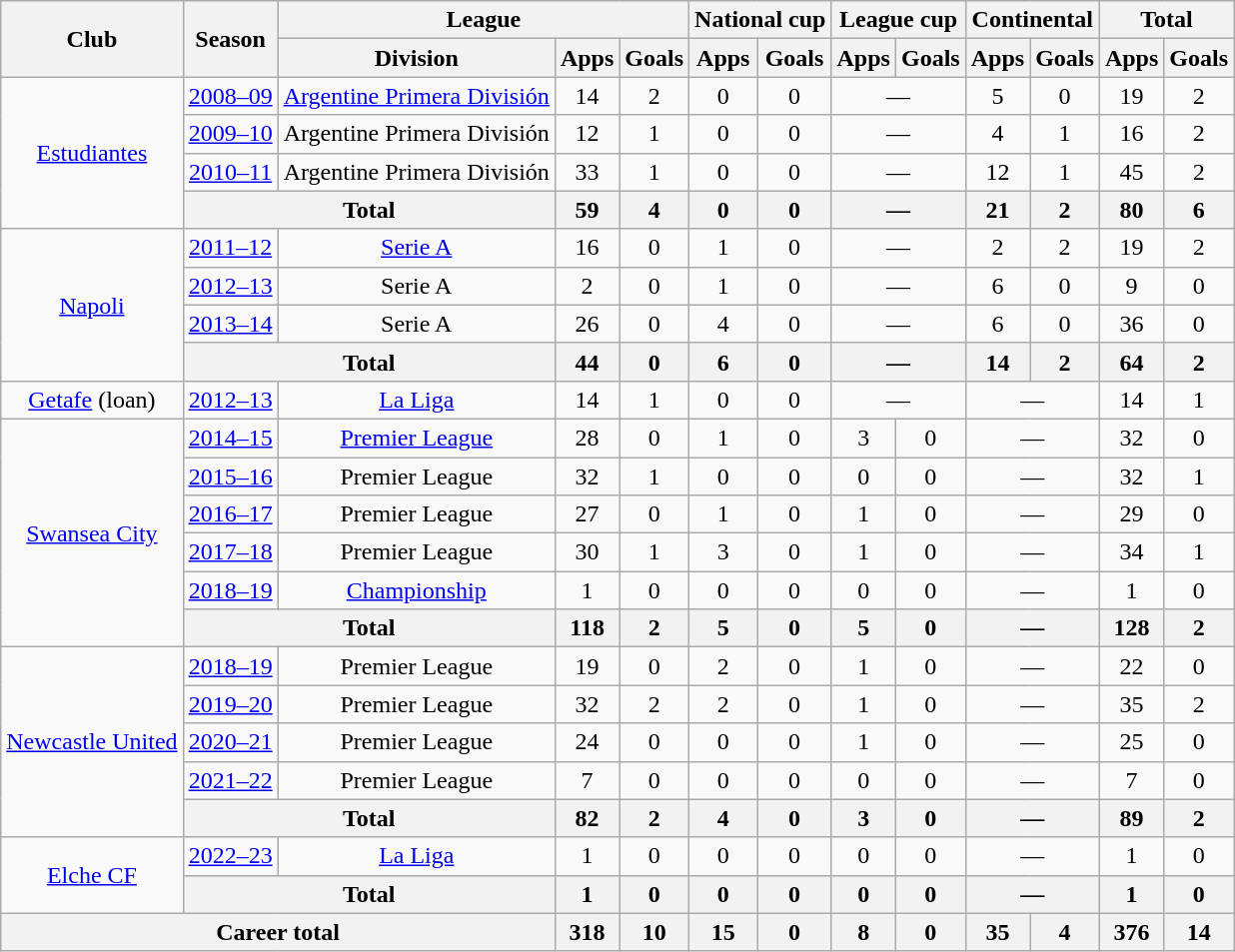<table class="wikitable" style="text-align:center">
<tr>
<th rowspan="2">Club</th>
<th rowspan="2">Season</th>
<th colspan="3">League</th>
<th colspan="2">National cup</th>
<th colspan="2">League cup</th>
<th colspan="2">Continental</th>
<th colspan="2">Total</th>
</tr>
<tr>
<th>Division</th>
<th>Apps</th>
<th>Goals</th>
<th>Apps</th>
<th>Goals</th>
<th>Apps</th>
<th>Goals</th>
<th>Apps</th>
<th>Goals</th>
<th>Apps</th>
<th>Goals</th>
</tr>
<tr>
<td rowspan="4"><a href='#'>Estudiantes</a></td>
<td><a href='#'>2008–09</a></td>
<td><a href='#'>Argentine Primera División</a></td>
<td>14</td>
<td>2</td>
<td>0</td>
<td>0</td>
<td colspan="2">—</td>
<td>5</td>
<td>0</td>
<td>19</td>
<td>2</td>
</tr>
<tr>
<td><a href='#'>2009–10</a></td>
<td>Argentine Primera División</td>
<td>12</td>
<td>1</td>
<td>0</td>
<td>0</td>
<td colspan="2">—</td>
<td>4</td>
<td>1</td>
<td>16</td>
<td>2</td>
</tr>
<tr>
<td><a href='#'>2010–11</a></td>
<td>Argentine Primera División</td>
<td>33</td>
<td>1</td>
<td>0</td>
<td>0</td>
<td colspan="2">—</td>
<td>12</td>
<td>1</td>
<td>45</td>
<td>2</td>
</tr>
<tr>
<th colspan="2">Total</th>
<th>59</th>
<th>4</th>
<th>0</th>
<th>0</th>
<th colspan="2">—</th>
<th>21</th>
<th>2</th>
<th>80</th>
<th>6</th>
</tr>
<tr>
<td rowspan="4"><a href='#'>Napoli</a></td>
<td><a href='#'>2011–12</a></td>
<td><a href='#'>Serie A</a></td>
<td>16</td>
<td>0</td>
<td>1</td>
<td>0</td>
<td colspan="2">—</td>
<td>2</td>
<td>2</td>
<td>19</td>
<td>2</td>
</tr>
<tr>
<td><a href='#'>2012–13</a></td>
<td>Serie A</td>
<td>2</td>
<td>0</td>
<td>1</td>
<td>0</td>
<td colspan="2">—</td>
<td>6</td>
<td>0</td>
<td>9</td>
<td>0</td>
</tr>
<tr>
<td><a href='#'>2013–14</a></td>
<td>Serie A</td>
<td>26</td>
<td>0</td>
<td>4</td>
<td>0</td>
<td colspan="2">—</td>
<td>6</td>
<td>0</td>
<td>36</td>
<td>0</td>
</tr>
<tr>
<th colspan="2">Total</th>
<th>44</th>
<th>0</th>
<th>6</th>
<th>0</th>
<th colspan="2">—</th>
<th>14</th>
<th>2</th>
<th>64</th>
<th>2</th>
</tr>
<tr>
<td><a href='#'>Getafe</a> (loan)</td>
<td><a href='#'>2012–13</a></td>
<td><a href='#'>La Liga</a></td>
<td>14</td>
<td>1</td>
<td>0</td>
<td>0</td>
<td colspan="2">—</td>
<td colspan="2">—</td>
<td>14</td>
<td>1</td>
</tr>
<tr>
<td rowspan=6><a href='#'>Swansea City</a></td>
<td><a href='#'>2014–15</a></td>
<td><a href='#'>Premier League</a></td>
<td>28</td>
<td>0</td>
<td>1</td>
<td>0</td>
<td>3</td>
<td>0</td>
<td colspan="2">—</td>
<td>32</td>
<td>0</td>
</tr>
<tr>
<td><a href='#'>2015–16</a></td>
<td>Premier League</td>
<td>32</td>
<td>1</td>
<td>0</td>
<td>0</td>
<td>0</td>
<td>0</td>
<td colspan="2">—</td>
<td>32</td>
<td>1</td>
</tr>
<tr>
<td><a href='#'>2016–17</a></td>
<td>Premier League</td>
<td>27</td>
<td>0</td>
<td>1</td>
<td>0</td>
<td>1</td>
<td>0</td>
<td colspan="2">—</td>
<td>29</td>
<td>0</td>
</tr>
<tr>
<td><a href='#'>2017–18</a></td>
<td>Premier League</td>
<td>30</td>
<td>1</td>
<td>3</td>
<td>0</td>
<td>1</td>
<td>0</td>
<td colspan="2">—</td>
<td>34</td>
<td>1</td>
</tr>
<tr>
<td><a href='#'>2018–19</a></td>
<td><a href='#'>Championship</a></td>
<td>1</td>
<td>0</td>
<td>0</td>
<td>0</td>
<td>0</td>
<td>0</td>
<td colspan="2">—</td>
<td>1</td>
<td>0</td>
</tr>
<tr>
<th colspan="2">Total</th>
<th>118</th>
<th>2</th>
<th>5</th>
<th>0</th>
<th>5</th>
<th>0</th>
<th colspan="2">—</th>
<th>128</th>
<th>2</th>
</tr>
<tr>
<td rowspan="5"><a href='#'>Newcastle United</a></td>
<td><a href='#'>2018–19</a></td>
<td>Premier League</td>
<td>19</td>
<td>0</td>
<td>2</td>
<td>0</td>
<td>1</td>
<td>0</td>
<td colspan="2">—</td>
<td>22</td>
<td>0</td>
</tr>
<tr>
<td><a href='#'>2019–20</a></td>
<td>Premier League</td>
<td>32</td>
<td>2</td>
<td>2</td>
<td>0</td>
<td>1</td>
<td>0</td>
<td colspan="2">—</td>
<td>35</td>
<td>2</td>
</tr>
<tr>
<td><a href='#'>2020–21</a></td>
<td>Premier League</td>
<td>24</td>
<td>0</td>
<td>0</td>
<td>0</td>
<td>1</td>
<td>0</td>
<td colspan="2">—</td>
<td>25</td>
<td>0</td>
</tr>
<tr>
<td><a href='#'>2021–22</a></td>
<td>Premier League</td>
<td>7</td>
<td>0</td>
<td>0</td>
<td>0</td>
<td>0</td>
<td>0</td>
<td colspan="2">—</td>
<td>7</td>
<td>0</td>
</tr>
<tr>
<th colspan="2">Total</th>
<th>82</th>
<th>2</th>
<th>4</th>
<th>0</th>
<th>3</th>
<th>0</th>
<th colspan="2">—</th>
<th>89</th>
<th>2</th>
</tr>
<tr>
<td rowspan="2"><a href='#'>Elche CF</a></td>
<td><a href='#'>2022–23</a></td>
<td><a href='#'>La Liga</a></td>
<td>1</td>
<td>0</td>
<td>0</td>
<td>0</td>
<td>0</td>
<td>0</td>
<td colspan="2">—</td>
<td>1</td>
<td>0</td>
</tr>
<tr>
<th colspan="2">Total</th>
<th>1</th>
<th>0</th>
<th>0</th>
<th>0</th>
<th>0</th>
<th>0</th>
<th colspan="2">—</th>
<th>1</th>
<th>0</th>
</tr>
<tr>
<th colspan="3">Career total</th>
<th>318</th>
<th>10</th>
<th>15</th>
<th>0</th>
<th>8</th>
<th>0</th>
<th>35</th>
<th>4</th>
<th>376</th>
<th>14</th>
</tr>
</table>
